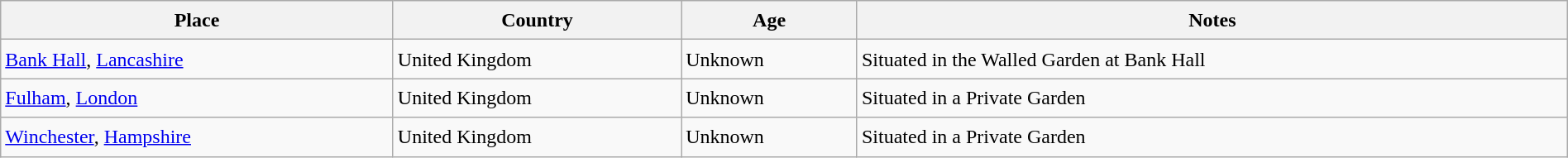<table class="wikitable sortable" style="width:100%; border:0; text-align:left; line-height:150%;">
<tr>
<th>Place</th>
<th>Country</th>
<th>Age</th>
<th>Notes</th>
</tr>
<tr>
<td><a href='#'>Bank Hall</a>, <a href='#'>Lancashire</a></td>
<td>United Kingdom</td>
<td>Unknown</td>
<td>Situated in the Walled Garden at Bank Hall</td>
</tr>
<tr>
<td><a href='#'>Fulham</a>, <a href='#'>London</a></td>
<td>United Kingdom</td>
<td>Unknown</td>
<td>Situated in a Private Garden</td>
</tr>
<tr>
<td><a href='#'>Winchester</a>, <a href='#'>Hampshire</a></td>
<td>United Kingdom</td>
<td>Unknown</td>
<td>Situated in a Private Garden</td>
</tr>
<tr>
</tr>
</table>
